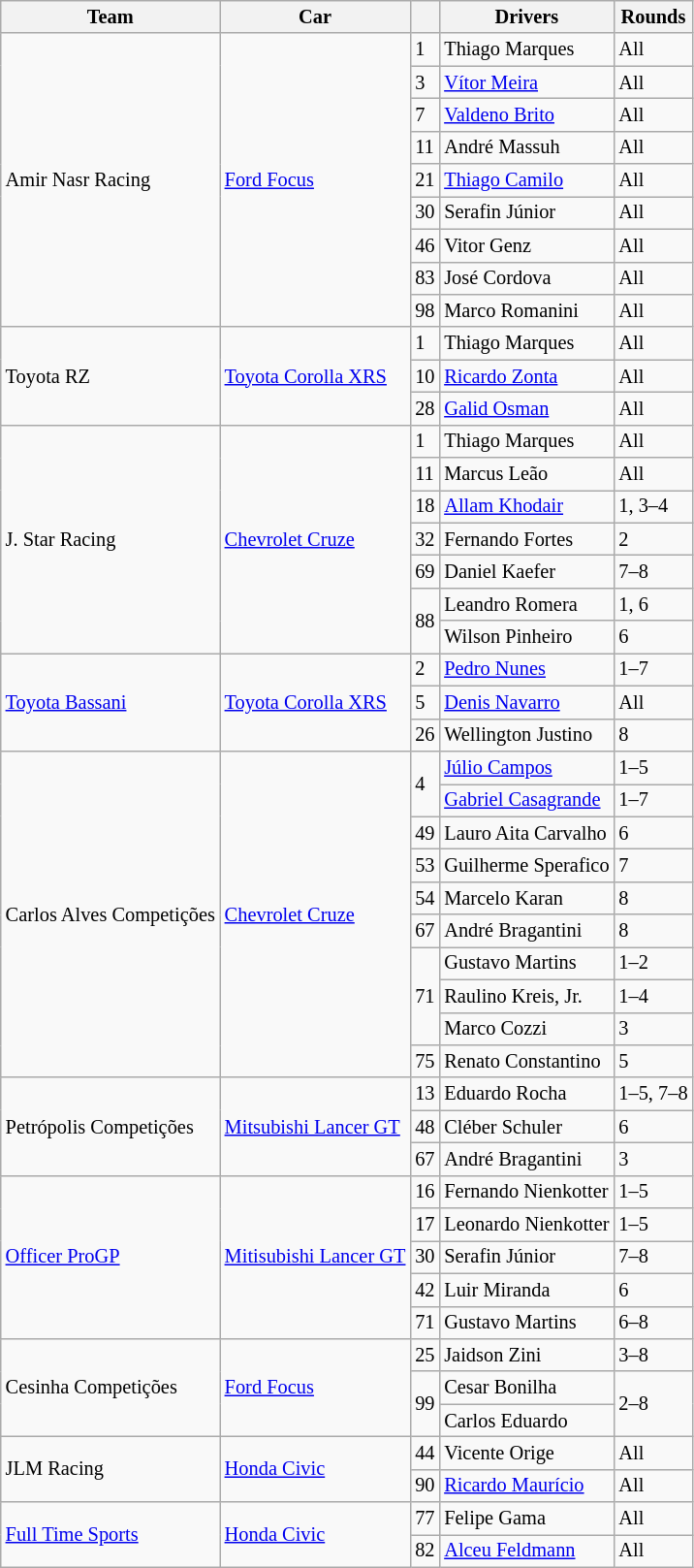<table class="wikitable" style="font-size: 85%">
<tr>
<th>Team</th>
<th>Car</th>
<th></th>
<th>Drivers</th>
<th>Rounds</th>
</tr>
<tr>
<td rowspan=9>Amir Nasr Racing</td>
<td rowspan=9><a href='#'>Ford Focus</a></td>
<td>1</td>
<td>Thiago Marques</td>
<td>All</td>
</tr>
<tr>
<td>3</td>
<td><a href='#'>Vítor Meira</a></td>
<td>All</td>
</tr>
<tr>
<td>7</td>
<td><a href='#'>Valdeno Brito</a></td>
<td>All</td>
</tr>
<tr>
<td>11</td>
<td>André Massuh</td>
<td>All</td>
</tr>
<tr>
<td>21</td>
<td><a href='#'>Thiago Camilo</a></td>
<td>All</td>
</tr>
<tr>
<td>30</td>
<td>Serafin Júnior</td>
<td>All</td>
</tr>
<tr>
<td>46</td>
<td>Vitor Genz</td>
<td>All</td>
</tr>
<tr>
<td>83</td>
<td>José Cordova</td>
<td>All</td>
</tr>
<tr>
<td>98</td>
<td>Marco Romanini</td>
<td>All</td>
</tr>
<tr>
<td rowspan=3>Toyota RZ</td>
<td rowspan=3><a href='#'>Toyota Corolla XRS</a></td>
<td>1</td>
<td>Thiago Marques</td>
<td>All</td>
</tr>
<tr>
<td>10</td>
<td><a href='#'>Ricardo Zonta</a></td>
<td>All</td>
</tr>
<tr>
<td>28</td>
<td><a href='#'>Galid Osman</a></td>
<td>All</td>
</tr>
<tr>
<td rowspan=7>J. Star Racing</td>
<td rowspan=7><a href='#'>Chevrolet Cruze</a></td>
<td>1</td>
<td>Thiago Marques</td>
<td>All</td>
</tr>
<tr>
<td>11</td>
<td>Marcus Leão</td>
<td>All</td>
</tr>
<tr>
<td>18</td>
<td><a href='#'>Allam Khodair</a></td>
<td>1, 3–4</td>
</tr>
<tr>
<td>32</td>
<td>Fernando Fortes</td>
<td>2</td>
</tr>
<tr>
<td>69</td>
<td>Daniel Kaefer</td>
<td>7–8</td>
</tr>
<tr>
<td rowspan=2>88</td>
<td>Leandro Romera</td>
<td>1, 6</td>
</tr>
<tr>
<td>Wilson Pinheiro</td>
<td>6</td>
</tr>
<tr>
<td rowspan=3><a href='#'>Toyota Bassani</a></td>
<td rowspan=3><a href='#'>Toyota Corolla XRS</a></td>
<td>2</td>
<td><a href='#'>Pedro Nunes</a></td>
<td>1–7</td>
</tr>
<tr>
<td>5</td>
<td><a href='#'>Denis Navarro</a></td>
<td>All</td>
</tr>
<tr>
<td>26</td>
<td>Wellington Justino</td>
<td>8</td>
</tr>
<tr>
<td rowspan=10>Carlos Alves Competições</td>
<td rowspan=10><a href='#'>Chevrolet Cruze</a></td>
<td rowspan=2>4</td>
<td><a href='#'>Júlio Campos</a></td>
<td>1–5</td>
</tr>
<tr>
<td><a href='#'>Gabriel Casagrande</a></td>
<td>1–7</td>
</tr>
<tr>
<td>49</td>
<td>Lauro Aita Carvalho</td>
<td>6</td>
</tr>
<tr>
<td>53</td>
<td>Guilherme Sperafico</td>
<td>7</td>
</tr>
<tr>
<td>54</td>
<td>Marcelo Karan</td>
<td>8</td>
</tr>
<tr>
<td>67</td>
<td>André Bragantini</td>
<td>8</td>
</tr>
<tr>
<td rowspan=3 align="center">71</td>
<td>Gustavo Martins</td>
<td>1–2</td>
</tr>
<tr>
<td>Raulino Kreis, Jr.</td>
<td>1–4</td>
</tr>
<tr>
<td>Marco Cozzi</td>
<td>3</td>
</tr>
<tr>
<td>75</td>
<td>Renato Constantino</td>
<td>5</td>
</tr>
<tr>
<td rowspan=3>Petrópolis Competições</td>
<td rowspan=3><a href='#'>Mitsubishi Lancer GT</a></td>
<td>13</td>
<td>Eduardo Rocha</td>
<td>1–5, 7–8</td>
</tr>
<tr>
<td>48</td>
<td>Cléber Schuler</td>
<td>6</td>
</tr>
<tr>
<td>67</td>
<td>André Bragantini</td>
<td>3</td>
</tr>
<tr>
<td rowspan=5><a href='#'>Officer ProGP</a></td>
<td rowspan=5><a href='#'>Mitisubishi Lancer GT</a></td>
<td>16</td>
<td>Fernando Nienkotter</td>
<td>1–5</td>
</tr>
<tr>
<td>17</td>
<td>Leonardo Nienkotter</td>
<td>1–5</td>
</tr>
<tr>
<td>30</td>
<td>Serafin Júnior</td>
<td>7–8</td>
</tr>
<tr>
<td>42</td>
<td>Luir Miranda</td>
<td>6</td>
</tr>
<tr>
<td>71</td>
<td>Gustavo Martins</td>
<td>6–8</td>
</tr>
<tr>
<td rowspan=3>Cesinha Competições</td>
<td rowspan=3><a href='#'>Ford Focus</a></td>
<td>25</td>
<td>Jaidson Zini</td>
<td>3–8</td>
</tr>
<tr>
<td rowspan=2>99</td>
<td>Cesar Bonilha</td>
<td rowspan=2>2–8</td>
</tr>
<tr>
<td>Carlos Eduardo</td>
</tr>
<tr>
<td rowspan=2>JLM Racing</td>
<td rowspan=2><a href='#'>Honda Civic</a></td>
<td>44</td>
<td>Vicente Orige</td>
<td>All</td>
</tr>
<tr>
<td>90</td>
<td><a href='#'>Ricardo Maurício</a></td>
<td>All</td>
</tr>
<tr>
<td rowspan=2><a href='#'>Full Time Sports</a></td>
<td rowspan=2><a href='#'>Honda Civic</a></td>
<td>77</td>
<td>Felipe Gama</td>
<td>All</td>
</tr>
<tr>
<td>82</td>
<td><a href='#'>Alceu Feldmann</a></td>
<td>All</td>
</tr>
</table>
